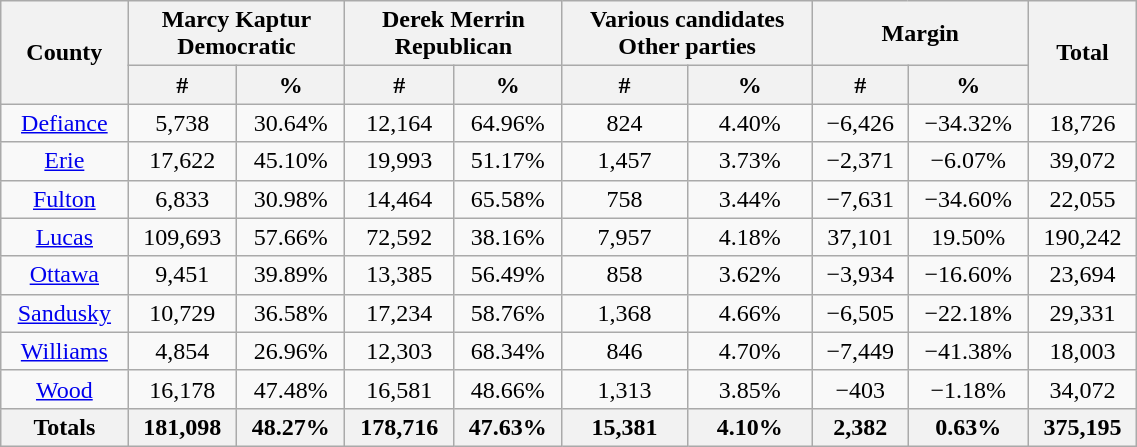<table width="60%" class="wikitable sortable">
<tr>
<th rowspan="2">County</th>
<th colspan="2">Marcy Kaptur<br>Democratic</th>
<th colspan="2">Derek Merrin<br>Republican</th>
<th colspan="2">Various candidates<br>Other parties</th>
<th colspan="2">Margin</th>
<th rowspan="2">Total</th>
</tr>
<tr>
<th style="text-align:center;" data-sort-type="number">#</th>
<th style="text-align:center;" data-sort-type="number">%</th>
<th style="text-align:center;" data-sort-type="number">#</th>
<th style="text-align:center;" data-sort-type="number">%</th>
<th style="text-align:center;" data-sort-type="number">#</th>
<th style="text-align:center;" data-sort-type="number">%</th>
<th style="text-align:center;" data-sort-type="number">#</th>
<th style="text-align:center;" data-sort-type="number">%</th>
</tr>
<tr style="text-align:center;">
<td><a href='#'>Defiance</a></td>
<td>5,738</td>
<td>30.64%</td>
<td>12,164</td>
<td>64.96%</td>
<td>824</td>
<td>4.40%</td>
<td>−6,426</td>
<td>−34.32%</td>
<td>18,726</td>
</tr>
<tr style="text-align:center;">
<td><a href='#'>Erie</a></td>
<td>17,622</td>
<td>45.10%</td>
<td>19,993</td>
<td>51.17%</td>
<td>1,457</td>
<td>3.73%</td>
<td>−2,371</td>
<td>−6.07%</td>
<td>39,072</td>
</tr>
<tr style="text-align:center;">
<td><a href='#'>Fulton</a></td>
<td>6,833</td>
<td>30.98%</td>
<td>14,464</td>
<td>65.58%</td>
<td>758</td>
<td>3.44%</td>
<td>−7,631</td>
<td>−34.60%</td>
<td>22,055</td>
</tr>
<tr style="text-align:center;">
<td><a href='#'>Lucas</a></td>
<td>109,693</td>
<td>57.66%</td>
<td>72,592</td>
<td>38.16%</td>
<td>7,957</td>
<td>4.18%</td>
<td>37,101</td>
<td>19.50%</td>
<td>190,242</td>
</tr>
<tr style="text-align:center;">
<td><a href='#'>Ottawa</a></td>
<td>9,451</td>
<td>39.89%</td>
<td>13,385</td>
<td>56.49%</td>
<td>858</td>
<td>3.62%</td>
<td>−3,934</td>
<td>−16.60%</td>
<td>23,694</td>
</tr>
<tr style="text-align:center;">
<td><a href='#'>Sandusky</a></td>
<td>10,729</td>
<td>36.58%</td>
<td>17,234</td>
<td>58.76%</td>
<td>1,368</td>
<td>4.66%</td>
<td>−6,505</td>
<td>−22.18%</td>
<td>29,331</td>
</tr>
<tr style="text-align:center;">
<td><a href='#'>Williams</a></td>
<td>4,854</td>
<td>26.96%</td>
<td>12,303</td>
<td>68.34%</td>
<td>846</td>
<td>4.70%</td>
<td>−7,449</td>
<td>−41.38%</td>
<td>18,003</td>
</tr>
<tr style="text-align:center;">
<td><a href='#'>Wood</a></td>
<td>16,178</td>
<td>47.48%</td>
<td>16,581</td>
<td>48.66%</td>
<td>1,313</td>
<td>3.85%</td>
<td>−403</td>
<td>−1.18%</td>
<td>34,072</td>
</tr>
<tr style="text-align:center;">
<th>Totals</th>
<th>181,098</th>
<th>48.27%</th>
<th>178,716</th>
<th>47.63%</th>
<th>15,381</th>
<th>4.10%</th>
<th>2,382</th>
<th>0.63%</th>
<th>375,195</th>
</tr>
</table>
